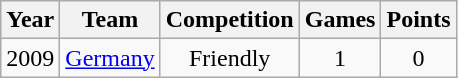<table class="wikitable">
<tr>
<th>Year</th>
<th>Team</th>
<th>Competition</th>
<th>Games</th>
<th>Points</th>
</tr>
<tr align="center">
<td>2009</td>
<td><a href='#'>Germany</a></td>
<td>Friendly</td>
<td>1</td>
<td>0</td>
</tr>
</table>
